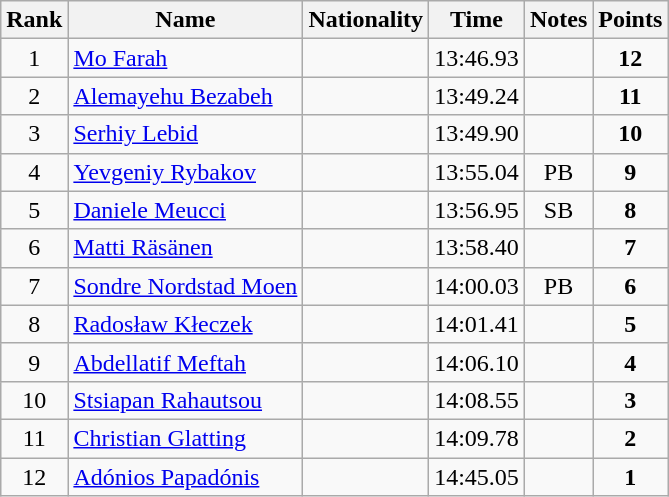<table class="wikitable sortable" style="text-align:center">
<tr>
<th>Rank</th>
<th>Name</th>
<th>Nationality</th>
<th>Time</th>
<th>Notes</th>
<th>Points</th>
</tr>
<tr>
<td>1</td>
<td align=left><a href='#'>Mo Farah</a></td>
<td align=left></td>
<td>13:46.93</td>
<td></td>
<td><strong>12</strong></td>
</tr>
<tr>
<td>2</td>
<td align=left><a href='#'>Alemayehu Bezabeh</a></td>
<td align=left></td>
<td>13:49.24</td>
<td></td>
<td><strong>11</strong></td>
</tr>
<tr>
<td>3</td>
<td align=left><a href='#'>Serhiy Lebid</a></td>
<td align=left></td>
<td>13:49.90</td>
<td></td>
<td><strong>10</strong></td>
</tr>
<tr>
<td>4</td>
<td align=left><a href='#'>Yevgeniy Rybakov</a></td>
<td align=left></td>
<td>13:55.04</td>
<td>PB</td>
<td><strong>9</strong></td>
</tr>
<tr>
<td>5</td>
<td align=left><a href='#'>Daniele Meucci</a></td>
<td align=left></td>
<td>13:56.95</td>
<td>SB</td>
<td><strong>8</strong></td>
</tr>
<tr>
<td>6</td>
<td align=left><a href='#'>Matti Räsänen</a></td>
<td align=left></td>
<td>13:58.40</td>
<td></td>
<td><strong>7</strong></td>
</tr>
<tr>
<td>7</td>
<td align=left><a href='#'>Sondre Nordstad Moen</a></td>
<td align=left></td>
<td>14:00.03</td>
<td>PB</td>
<td><strong>6</strong></td>
</tr>
<tr>
<td>8</td>
<td align=left><a href='#'>Radosław Kłeczek</a></td>
<td align=left></td>
<td>14:01.41</td>
<td></td>
<td><strong>5</strong></td>
</tr>
<tr>
<td>9</td>
<td align=left><a href='#'>Abdellatif Meftah</a></td>
<td align=left></td>
<td>14:06.10</td>
<td></td>
<td><strong>4</strong></td>
</tr>
<tr>
<td>10</td>
<td align=left><a href='#'>Stsiapan Rahautsou</a></td>
<td align=left></td>
<td>14:08.55</td>
<td></td>
<td><strong>3</strong></td>
</tr>
<tr>
<td>11</td>
<td align=left><a href='#'>Christian Glatting</a></td>
<td align=left></td>
<td>14:09.78</td>
<td></td>
<td><strong>2</strong></td>
</tr>
<tr>
<td>12</td>
<td align=left><a href='#'>Adónios Papadónis</a></td>
<td align=left></td>
<td>14:45.05</td>
<td></td>
<td><strong>1</strong></td>
</tr>
</table>
